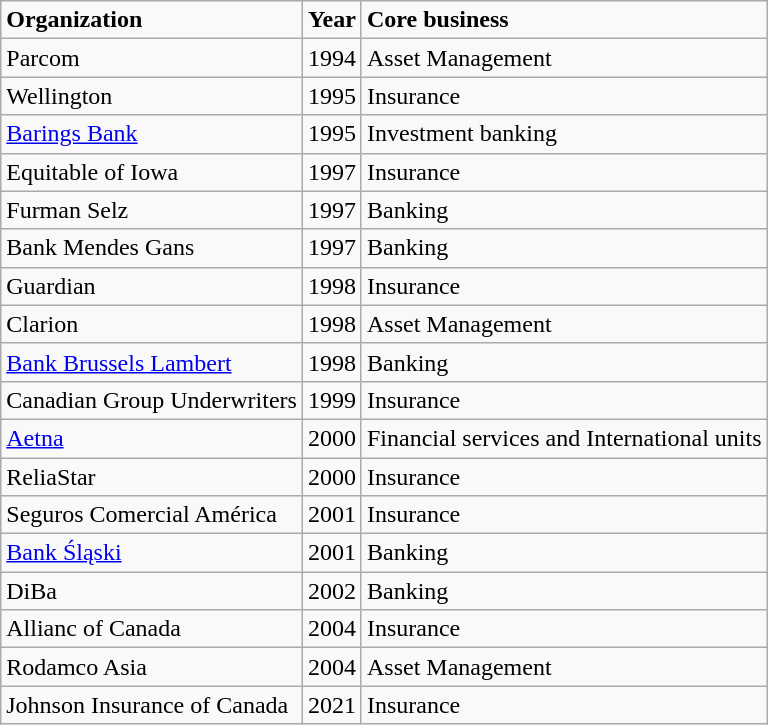<table class="wikitable sortable">
<tr>
<td><strong>Organization</strong></td>
<td><strong>Year</strong></td>
<td><strong>Core business</strong></td>
</tr>
<tr>
<td>Parcom</td>
<td>1994</td>
<td>Asset Management</td>
</tr>
<tr>
<td>Wellington</td>
<td>1995</td>
<td>Insurance</td>
</tr>
<tr>
<td><a href='#'>Barings Bank</a></td>
<td>1995</td>
<td>Investment banking</td>
</tr>
<tr>
<td>Equitable of Iowa</td>
<td>1997</td>
<td>Insurance</td>
</tr>
<tr>
<td>Furman Selz</td>
<td>1997</td>
<td>Banking</td>
</tr>
<tr>
<td>Bank Mendes Gans</td>
<td>1997</td>
<td>Banking</td>
</tr>
<tr>
<td>Guardian</td>
<td>1998</td>
<td>Insurance</td>
</tr>
<tr>
<td>Clarion</td>
<td>1998</td>
<td>Asset Management</td>
</tr>
<tr>
<td><a href='#'>Bank Brussels Lambert</a></td>
<td>1998</td>
<td>Banking</td>
</tr>
<tr>
<td>Canadian Group Underwriters</td>
<td>1999</td>
<td>Insurance</td>
</tr>
<tr>
<td><a href='#'>Aetna</a></td>
<td>2000</td>
<td>Financial services and International units</td>
</tr>
<tr>
<td>ReliaStar</td>
<td>2000</td>
<td>Insurance</td>
</tr>
<tr>
<td>Seguros Comercial América</td>
<td>2001</td>
<td>Insurance</td>
</tr>
<tr>
<td><a href='#'>Bank Śląski</a></td>
<td>2001</td>
<td>Banking</td>
</tr>
<tr>
<td>DiBa</td>
<td>2002</td>
<td>Banking</td>
</tr>
<tr>
<td>Allianc of Canada</td>
<td>2004</td>
<td>Insurance</td>
</tr>
<tr>
<td>Rodamco Asia</td>
<td>2004</td>
<td>Asset Management</td>
</tr>
<tr>
<td>Johnson Insurance of Canada</td>
<td>2021</td>
<td>Insurance</td>
</tr>
</table>
